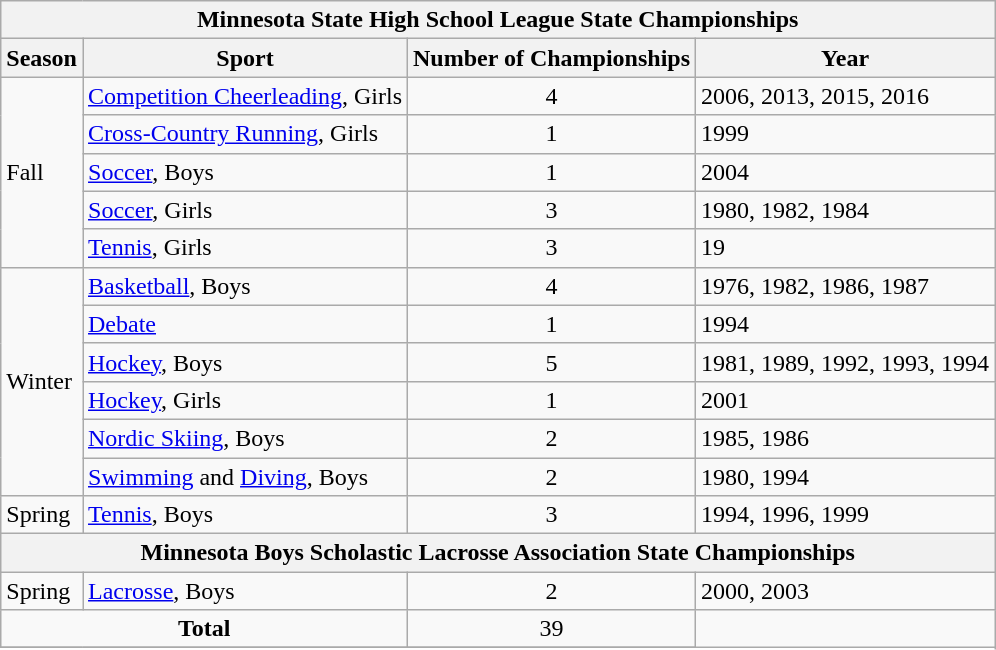<table class="wikitable">
<tr>
<th colspan="4">Minnesota State High School League State Championships</th>
</tr>
<tr>
<th>Season</th>
<th>Sport</th>
<th>Number of Championships</th>
<th>Year</th>
</tr>
<tr>
<td rowspan="5">Fall</td>
<td><a href='#'>Competition Cheerleading</a>, Girls</td>
<td align="center">4</td>
<td>2006, 2013, 2015, 2016</td>
</tr>
<tr>
<td><a href='#'>Cross-Country Running</a>, Girls</td>
<td align="center">1</td>
<td>1999</td>
</tr>
<tr football 10 state championships.>
<td><a href='#'>Soccer</a>, Boys</td>
<td align="center">1</td>
<td>2004</td>
</tr>
<tr>
<td><a href='#'>Soccer</a>, Girls</td>
<td align="center">3</td>
<td>1980, 1982, 1984</td>
</tr>
<tr>
<td><a href='#'>Tennis</a>, Girls</td>
<td align="center">3</td>
<td>19</td>
</tr>
<tr>
<td rowspan="6">Winter</td>
<td><a href='#'>Basketball</a>, Boys</td>
<td align="center">4</td>
<td>1976, 1982, 1986, 1987</td>
</tr>
<tr>
<td><a href='#'>Debate</a></td>
<td align="center">1</td>
<td>1994</td>
</tr>
<tr>
<td><a href='#'>Hockey</a>, Boys</td>
<td align="center">5</td>
<td>1981, 1989, 1992, 1993, 1994</td>
</tr>
<tr>
<td><a href='#'>Hockey</a>, Girls</td>
<td align="center">1</td>
<td>2001</td>
</tr>
<tr>
<td><a href='#'>Nordic Skiing</a>, Boys</td>
<td align="center">2</td>
<td>1985, 1986</td>
</tr>
<tr>
<td><a href='#'>Swimming</a> and <a href='#'>Diving</a>, Boys</td>
<td align="center">2</td>
<td>1980, 1994</td>
</tr>
<tr>
<td rowspan="1">Spring</td>
<td><a href='#'>Tennis</a>, Boys</td>
<td align="center">3</td>
<td>1994, 1996, 1999</td>
</tr>
<tr>
<th colspan="4">Minnesota Boys Scholastic Lacrosse Association State Championships</th>
</tr>
<tr>
<td rowspan="1">Spring</td>
<td><a href='#'>Lacrosse</a>, Boys</td>
<td align="center">2</td>
<td>2000, 2003</td>
</tr>
<tr>
<td align="center" colspan="2"><strong>Total</strong></td>
<td align="center">39</td>
</tr>
<tr>
</tr>
</table>
